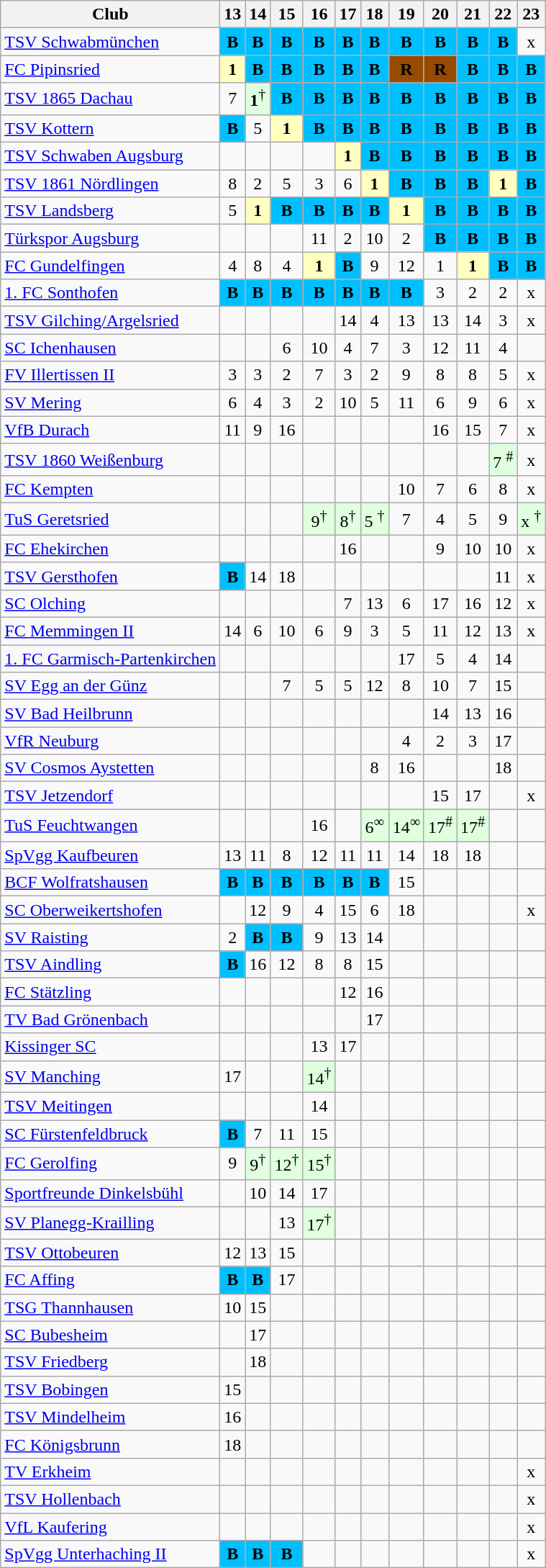<table class="wikitable sortable">
<tr>
<th>Club</th>
<th class="unsortable">13</th>
<th class="unsortable">14</th>
<th class="unsortable">15</th>
<th class="unsortable">16</th>
<th class="unsortable">17</th>
<th class="unsortable">18</th>
<th class="unsortable">19</th>
<th class="unsortable">20</th>
<th class="unsortable">21</th>
<th class="unsortable">22</th>
<th class="unsortable">23</th>
</tr>
<tr align="center">
<td align="left"><a href='#'>TSV Schwabmünchen</a></td>
<td style="background:#00BFFF"><strong>B</strong></td>
<td style="background:#00BFFF"><strong>B</strong></td>
<td style="background:#00BFFF"><strong>B</strong></td>
<td style="background:#00BFFF"><strong>B</strong></td>
<td style="background:#00BFFF"><strong>B</strong></td>
<td style="background:#00BFFF"><strong>B</strong></td>
<td style="background:#00BFFF"><strong>B</strong></td>
<td style="background:#00BFFF"><strong>B</strong></td>
<td style="background:#00BFFF"><strong>B</strong></td>
<td style="background:#00BFFF"><strong>B</strong></td>
<td>x</td>
</tr>
<tr align="center">
<td align="left"><a href='#'>FC Pipinsried</a></td>
<td style="background:#ffffbf"><strong>1</strong></td>
<td style="background:#00BFFF"><strong>B</strong></td>
<td style="background:#00BFFF"><strong>B</strong></td>
<td style="background:#00BFFF"><strong>B</strong></td>
<td style="background:#00BFFF"><strong>B</strong></td>
<td style="background:#00BFFF"><strong>B</strong></td>
<td style="background:#964B00"><strong>R</strong></td>
<td style="background:#964B00"><strong>R</strong></td>
<td style="background:#00BFFF"><strong>B</strong></td>
<td style="background:#00BFFF"><strong>B</strong></td>
<td style="background:#00BFFF"><strong>B</strong></td>
</tr>
<tr align="center">
<td align="left"><a href='#'>TSV 1865 Dachau</a></td>
<td>7</td>
<td style="background:#dfffdf"><strong>1</strong><sup>†</sup></td>
<td style="background:#00BFFF"><strong>B</strong></td>
<td style="background:#00BFFF"><strong>B</strong></td>
<td style="background:#00BFFF"><strong>B</strong></td>
<td style="background:#00BFFF"><strong>B</strong></td>
<td style="background:#00BFFF"><strong>B</strong></td>
<td style="background:#00BFFF"><strong>B</strong></td>
<td style="background:#00BFFF"><strong>B</strong></td>
<td style="background:#00BFFF"><strong>B</strong></td>
<td style="background:#00BFFF"><strong>B</strong></td>
</tr>
<tr align="center">
<td align="left"><a href='#'>TSV Kottern</a></td>
<td style="background:#00BFFF"><strong>B</strong></td>
<td>5</td>
<td style="background:#ffffbf"><strong>1</strong></td>
<td style="background:#00BFFF"><strong>B</strong></td>
<td style="background:#00BFFF"><strong>B</strong></td>
<td style="background:#00BFFF"><strong>B</strong></td>
<td style="background:#00BFFF"><strong>B</strong></td>
<td style="background:#00BFFF"><strong>B</strong></td>
<td style="background:#00BFFF"><strong>B</strong></td>
<td style="background:#00BFFF"><strong>B</strong></td>
<td style="background:#00BFFF"><strong>B</strong></td>
</tr>
<tr align="center">
<td align="left"><a href='#'>TSV Schwaben Augsburg</a></td>
<td></td>
<td></td>
<td></td>
<td></td>
<td style="background:#ffffbf"><strong>1</strong></td>
<td style="background:#00BFFF"><strong>B</strong></td>
<td style="background:#00BFFF"><strong>B</strong></td>
<td style="background:#00BFFF"><strong>B</strong></td>
<td style="background:#00BFFF"><strong>B</strong></td>
<td style="background:#00BFFF"><strong>B</strong></td>
<td style="background:#00BFFF"><strong>B</strong></td>
</tr>
<tr align="center">
<td align="left"><a href='#'>TSV 1861 Nördlingen</a></td>
<td>8</td>
<td>2</td>
<td>5</td>
<td>3</td>
<td>6</td>
<td style="background:#ffffbf"><strong>1</strong></td>
<td style="background:#00BFFF"><strong>B</strong></td>
<td style="background:#00BFFF"><strong>B</strong></td>
<td style="background:#00BFFF"><strong>B</strong></td>
<td style="background:#ffffbf"><strong>1</strong></td>
<td style="background:#00BFFF"><strong>B</strong></td>
</tr>
<tr align="center">
<td align="left"><a href='#'>TSV Landsberg</a></td>
<td>5</td>
<td style="background:#ffffbf"><strong>1</strong></td>
<td style="background:#00BFFF"><strong>B</strong></td>
<td style="background:#00BFFF"><strong>B</strong></td>
<td style="background:#00BFFF"><strong>B</strong></td>
<td style="background:#00BFFF"><strong>B</strong></td>
<td style="background:#ffffbf"><strong>1</strong></td>
<td style="background:#00BFFF"><strong>B</strong></td>
<td style="background:#00BFFF"><strong>B</strong></td>
<td style="background:#00BFFF"><strong>B</strong></td>
<td style="background:#00BFFF"><strong>B</strong></td>
</tr>
<tr align="center">
<td align="left"><a href='#'>Türkspor Augsburg</a></td>
<td></td>
<td></td>
<td></td>
<td>11</td>
<td>2</td>
<td>10</td>
<td>2</td>
<td style="background:#00BFFF"><strong>B</strong></td>
<td style="background:#00BFFF"><strong>B</strong></td>
<td style="background:#00BFFF"><strong>B</strong></td>
<td style="background:#00BFFF"><strong>B</strong></td>
</tr>
<tr align="center">
<td align="left"><a href='#'>FC Gundelfingen</a></td>
<td>4</td>
<td>8</td>
<td>4</td>
<td style="background:#ffffbf"><strong>1</strong></td>
<td style="background:#00BFFF"><strong>B</strong></td>
<td>9</td>
<td>12</td>
<td>1</td>
<td style="background:#ffffbf"><strong>1</strong></td>
<td style="background:#00BFFF"><strong>B</strong></td>
<td style="background:#00BFFF"><strong>B</strong></td>
</tr>
<tr align="center">
<td align="left"><a href='#'>1. FC Sonthofen</a></td>
<td style="background:#00BFFF"><strong>B</strong></td>
<td style="background:#00BFFF"><strong>B</strong></td>
<td style="background:#00BFFF"><strong>B</strong></td>
<td style="background:#00BFFF"><strong>B</strong></td>
<td style="background:#00BFFF"><strong>B</strong></td>
<td style="background:#00BFFF"><strong>B</strong></td>
<td style="background:#00BFFF"><strong>B</strong></td>
<td>3</td>
<td>2</td>
<td>2</td>
<td>x</td>
</tr>
<tr align="center">
<td align="left"><a href='#'>TSV Gilching/Argelsried</a></td>
<td></td>
<td></td>
<td></td>
<td></td>
<td>14</td>
<td>4</td>
<td>13</td>
<td>13</td>
<td>14</td>
<td>3</td>
<td>x</td>
</tr>
<tr align="center">
<td align="left"><a href='#'>SC Ichenhausen</a></td>
<td></td>
<td></td>
<td>6</td>
<td>10</td>
<td>4</td>
<td>7</td>
<td>3</td>
<td>12</td>
<td>11</td>
<td>4</td>
<td></td>
</tr>
<tr align="center">
<td align="left"><a href='#'>FV Illertissen II</a></td>
<td>3</td>
<td>3</td>
<td>2</td>
<td>7</td>
<td>3</td>
<td>2</td>
<td>9</td>
<td>8</td>
<td>8</td>
<td>5</td>
<td>x</td>
</tr>
<tr align="center">
<td align="left"><a href='#'>SV Mering</a></td>
<td>6</td>
<td>4</td>
<td>3</td>
<td>2</td>
<td>10</td>
<td>5</td>
<td>11</td>
<td>6</td>
<td>9</td>
<td>6</td>
<td>x</td>
</tr>
<tr align="center">
<td align="left"><a href='#'>VfB Durach</a></td>
<td>11</td>
<td>9</td>
<td>16</td>
<td></td>
<td></td>
<td></td>
<td></td>
<td>16</td>
<td>15</td>
<td>7</td>
<td>x</td>
</tr>
<tr align="center">
<td align="left"><a href='#'>TSV 1860 Weißenburg</a></td>
<td></td>
<td></td>
<td></td>
<td></td>
<td></td>
<td></td>
<td></td>
<td></td>
<td></td>
<td style="background:#dfffdf">7 <sup>#</sup></td>
<td>x</td>
</tr>
<tr align="center">
<td align="left"><a href='#'>FC Kempten</a></td>
<td></td>
<td></td>
<td></td>
<td></td>
<td></td>
<td></td>
<td>10</td>
<td>7</td>
<td>6</td>
<td>8</td>
<td>x</td>
</tr>
<tr align="center">
<td align="left"><a href='#'>TuS Geretsried</a></td>
<td></td>
<td></td>
<td></td>
<td style="background:#dfffdf">9<sup>†</sup></td>
<td style="background:#dfffdf">8<sup>†</sup></td>
<td style="background:#dfffdf">5 <sup>†</sup></td>
<td>7</td>
<td>4</td>
<td>5</td>
<td>9</td>
<td style="background:#dfffdf">x <sup>†</sup></td>
</tr>
<tr align="center">
<td align="left"><a href='#'>FC Ehekirchen</a></td>
<td></td>
<td></td>
<td></td>
<td></td>
<td>16</td>
<td></td>
<td></td>
<td>9</td>
<td>10</td>
<td>10</td>
<td>x</td>
</tr>
<tr align="center">
<td align="left"><a href='#'>TSV Gersthofen</a></td>
<td style="background:#00BFFF"><strong>B</strong></td>
<td>14</td>
<td>18</td>
<td></td>
<td></td>
<td></td>
<td></td>
<td></td>
<td></td>
<td>11</td>
<td>x</td>
</tr>
<tr align="center">
<td align="left"><a href='#'>SC Olching</a></td>
<td></td>
<td></td>
<td></td>
<td></td>
<td>7</td>
<td>13</td>
<td>6</td>
<td>17</td>
<td>16</td>
<td>12</td>
<td>x</td>
</tr>
<tr align="center">
<td align="left"><a href='#'>FC Memmingen II</a></td>
<td>14</td>
<td>6</td>
<td>10</td>
<td>6</td>
<td>9</td>
<td>3</td>
<td>5</td>
<td>11</td>
<td>12</td>
<td>13</td>
<td>x</td>
</tr>
<tr align="center">
<td align="left"><a href='#'>1. FC Garmisch-Partenkirchen</a></td>
<td></td>
<td></td>
<td></td>
<td></td>
<td></td>
<td></td>
<td>17</td>
<td>5</td>
<td>4</td>
<td>14</td>
<td></td>
</tr>
<tr align="center">
<td align="left"><a href='#'>SV Egg an der Günz</a></td>
<td></td>
<td></td>
<td>7</td>
<td>5</td>
<td>5</td>
<td>12</td>
<td>8</td>
<td>10</td>
<td>7</td>
<td>15</td>
<td></td>
</tr>
<tr align="center">
<td align="left"><a href='#'>SV Bad Heilbrunn</a></td>
<td></td>
<td></td>
<td></td>
<td></td>
<td></td>
<td></td>
<td></td>
<td>14</td>
<td>13</td>
<td>16</td>
<td></td>
</tr>
<tr align="center">
<td align="left"><a href='#'>VfR Neuburg</a></td>
<td></td>
<td></td>
<td></td>
<td></td>
<td></td>
<td></td>
<td>4</td>
<td>2</td>
<td>3</td>
<td>17</td>
<td></td>
</tr>
<tr align="center">
<td align="left"><a href='#'>SV Cosmos Aystetten</a></td>
<td></td>
<td></td>
<td></td>
<td></td>
<td></td>
<td>8</td>
<td>16</td>
<td></td>
<td></td>
<td>18</td>
<td></td>
</tr>
<tr align="center">
<td align="left"><a href='#'>TSV Jetzendorf</a></td>
<td></td>
<td></td>
<td></td>
<td></td>
<td></td>
<td></td>
<td></td>
<td>15</td>
<td>17</td>
<td></td>
<td>x</td>
</tr>
<tr align="center">
<td align="left"><a href='#'>TuS Feuchtwangen</a></td>
<td></td>
<td></td>
<td></td>
<td>16</td>
<td></td>
<td style="background:#dfffdf">6<sup>∞</sup></td>
<td style="background:#dfffdf">14<sup>∞</sup></td>
<td style="background:#dfffdf">17<sup>#</sup></td>
<td style="background:#dfffdf">17<sup>#</sup></td>
<td></td>
<td></td>
</tr>
<tr align="center">
<td align="left"><a href='#'>SpVgg Kaufbeuren</a></td>
<td>13</td>
<td>11</td>
<td>8</td>
<td>12</td>
<td>11</td>
<td>11</td>
<td>14</td>
<td>18</td>
<td>18</td>
<td></td>
<td></td>
</tr>
<tr align="center">
<td align="left"><a href='#'>BCF Wolfratshausen</a></td>
<td style="background:#00BFFF"><strong>B</strong></td>
<td style="background:#00BFFF"><strong>B</strong></td>
<td style="background:#00BFFF"><strong>B</strong></td>
<td style="background:#00BFFF"><strong>B</strong></td>
<td style="background:#00BFFF"><strong>B</strong></td>
<td style="background:#00BFFF"><strong>B</strong></td>
<td>15</td>
<td></td>
<td></td>
<td></td>
<td></td>
</tr>
<tr align="center">
<td align="left"><a href='#'>SC Oberweikertshofen</a></td>
<td></td>
<td>12</td>
<td>9</td>
<td>4</td>
<td>15</td>
<td>6</td>
<td>18</td>
<td></td>
<td></td>
<td></td>
<td>x</td>
</tr>
<tr align="center">
<td align="left"><a href='#'>SV Raisting</a></td>
<td>2</td>
<td style="background:#00BFFF"><strong>B</strong></td>
<td style="background:#00BFFF"><strong>B</strong></td>
<td>9</td>
<td>13</td>
<td>14</td>
<td></td>
<td></td>
<td></td>
<td></td>
<td></td>
</tr>
<tr align="center">
<td align="left"><a href='#'>TSV Aindling</a></td>
<td style="background:#00BFFF"><strong>B</strong></td>
<td>16</td>
<td>12</td>
<td>8</td>
<td>8</td>
<td>15</td>
<td></td>
<td></td>
<td></td>
<td></td>
<td></td>
</tr>
<tr align="center">
<td align="left"><a href='#'>FC Stätzling</a></td>
<td></td>
<td></td>
<td></td>
<td></td>
<td>12</td>
<td>16</td>
<td></td>
<td></td>
<td></td>
<td></td>
<td></td>
</tr>
<tr align="center">
<td align="left"><a href='#'>TV Bad Grönenbach</a></td>
<td></td>
<td></td>
<td></td>
<td></td>
<td></td>
<td>17</td>
<td></td>
<td></td>
<td></td>
<td></td>
<td></td>
</tr>
<tr align="center">
<td align="left"><a href='#'>Kissinger SC</a></td>
<td></td>
<td></td>
<td></td>
<td>13</td>
<td>17</td>
<td></td>
<td></td>
<td></td>
<td></td>
<td></td>
<td></td>
</tr>
<tr align="center">
<td align="left"><a href='#'>SV Manching</a></td>
<td>17</td>
<td></td>
<td></td>
<td style="background:#dfffdf">14<sup>†</sup></td>
<td></td>
<td></td>
<td></td>
<td></td>
<td></td>
<td></td>
<td></td>
</tr>
<tr align="center">
<td align="left"><a href='#'>TSV Meitingen</a></td>
<td></td>
<td></td>
<td></td>
<td>14</td>
<td></td>
<td></td>
<td></td>
<td></td>
<td></td>
<td></td>
<td></td>
</tr>
<tr align="center">
<td align="left"><a href='#'>SC Fürstenfeldbruck</a></td>
<td style="background:#00BFFF"><strong>B</strong></td>
<td>7</td>
<td>11</td>
<td>15</td>
<td></td>
<td></td>
<td></td>
<td></td>
<td></td>
<td></td>
<td></td>
</tr>
<tr align="center">
<td align="left"><a href='#'>FC Gerolfing</a></td>
<td>9</td>
<td style="background:#dfffdf">9<sup>†</sup></td>
<td style="background:#dfffdf">12<sup>†</sup></td>
<td style="background:#dfffdf">15<sup>†</sup></td>
<td></td>
<td></td>
<td></td>
<td></td>
<td></td>
<td></td>
<td></td>
</tr>
<tr align="center">
<td align="left"><a href='#'>Sportfreunde Dinkelsbühl</a></td>
<td></td>
<td>10</td>
<td>14</td>
<td>17</td>
<td></td>
<td></td>
<td></td>
<td></td>
<td></td>
<td></td>
<td></td>
</tr>
<tr align="center">
<td align="left"><a href='#'>SV Planegg-Krailling</a></td>
<td></td>
<td></td>
<td>13</td>
<td style="background:#dfffdf">17<sup>†</sup></td>
<td></td>
<td></td>
<td></td>
<td></td>
<td></td>
<td></td>
<td></td>
</tr>
<tr align="center">
<td align="left"><a href='#'>TSV Ottobeuren</a></td>
<td>12</td>
<td>13</td>
<td>15</td>
<td></td>
<td></td>
<td></td>
<td></td>
<td></td>
<td></td>
<td></td>
<td></td>
</tr>
<tr align="center">
<td align="left"><a href='#'>FC Affing</a></td>
<td style="background:#00BFFF"><strong>B</strong></td>
<td style="background:#00BFFF"><strong>B</strong></td>
<td>17</td>
<td></td>
<td></td>
<td></td>
<td></td>
<td></td>
<td></td>
<td></td>
<td></td>
</tr>
<tr align="center">
<td align="left"><a href='#'>TSG Thannhausen</a></td>
<td>10</td>
<td>15</td>
<td></td>
<td></td>
<td></td>
<td></td>
<td></td>
<td></td>
<td></td>
<td></td>
<td></td>
</tr>
<tr align="center">
<td align="left"><a href='#'>SC Bubesheim</a></td>
<td></td>
<td>17</td>
<td></td>
<td></td>
<td></td>
<td></td>
<td></td>
<td></td>
<td></td>
<td></td>
<td></td>
</tr>
<tr align="center">
<td align="left"><a href='#'>TSV Friedberg</a></td>
<td></td>
<td>18</td>
<td></td>
<td></td>
<td></td>
<td></td>
<td></td>
<td></td>
<td></td>
<td></td>
<td></td>
</tr>
<tr align="center">
<td align="left"><a href='#'>TSV Bobingen</a></td>
<td>15</td>
<td></td>
<td></td>
<td></td>
<td></td>
<td></td>
<td></td>
<td></td>
<td></td>
<td></td>
<td></td>
</tr>
<tr align="center">
<td align="left"><a href='#'>TSV Mindelheim</a></td>
<td>16</td>
<td></td>
<td></td>
<td></td>
<td></td>
<td></td>
<td></td>
<td></td>
<td></td>
<td></td>
<td></td>
</tr>
<tr align="center">
<td align="left"><a href='#'>FC Königsbrunn</a></td>
<td>18</td>
<td></td>
<td></td>
<td></td>
<td></td>
<td></td>
<td></td>
<td></td>
<td></td>
<td></td>
<td></td>
</tr>
<tr align="center">
<td align="left"><a href='#'>TV Erkheim</a></td>
<td></td>
<td></td>
<td></td>
<td></td>
<td></td>
<td></td>
<td></td>
<td></td>
<td></td>
<td></td>
<td>x</td>
</tr>
<tr align="center">
<td align="left"><a href='#'>TSV Hollenbach</a></td>
<td></td>
<td></td>
<td></td>
<td></td>
<td></td>
<td></td>
<td></td>
<td></td>
<td></td>
<td></td>
<td>x</td>
</tr>
<tr align="center">
<td align="left"><a href='#'>VfL Kaufering</a></td>
<td></td>
<td></td>
<td></td>
<td></td>
<td></td>
<td></td>
<td></td>
<td></td>
<td></td>
<td></td>
<td>x</td>
</tr>
<tr align="center">
<td align="left"><a href='#'>SpVgg Unterhaching II</a></td>
<td style="background:#00BFFF"><strong>B</strong></td>
<td style="background:#00BFFF"><strong>B</strong></td>
<td style="background:#00BFFF"><strong>B</strong></td>
<td></td>
<td></td>
<td></td>
<td></td>
<td></td>
<td></td>
<td></td>
<td>x</td>
</tr>
</table>
